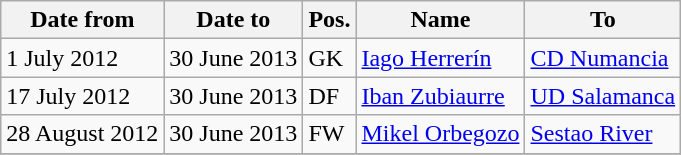<table class="wikitable">
<tr>
<th>Date from</th>
<th>Date to</th>
<th>Pos.</th>
<th>Name</th>
<th>To</th>
</tr>
<tr>
<td>1 July 2012</td>
<td>30 June 2013</td>
<td>GK</td>
<td> <a href='#'>Iago Herrerín</a></td>
<td> <a href='#'>CD Numancia</a></td>
</tr>
<tr>
<td>17 July 2012</td>
<td>30 June 2013</td>
<td>DF</td>
<td> <a href='#'>Iban Zubiaurre</a></td>
<td> <a href='#'>UD Salamanca</a></td>
</tr>
<tr>
<td>28 August 2012</td>
<td>30 June 2013</td>
<td>FW</td>
<td> <a href='#'>Mikel Orbegozo</a></td>
<td> <a href='#'>Sestao River</a></td>
</tr>
<tr>
</tr>
</table>
